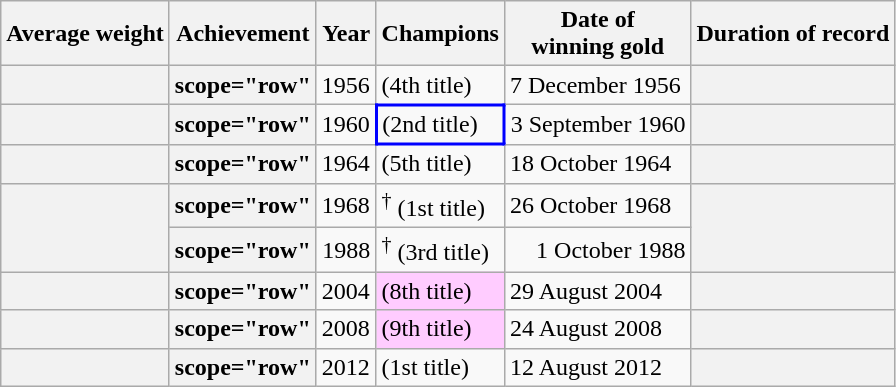<table class="wikitable sticky-header col1right col3center col5right" style="margin-left: 1em;">
<tr>
<th scope="col">Average weight</th>
<th scope="col">Achievement</th>
<th scope="col">Year</th>
<th scope="col">Champions</th>
<th scope="col">Date of<br>winning gold</th>
<th scope="col">Duration of record</th>
</tr>
<tr>
<td style="background-color: #f2f2f2;"></td>
<th>scope="row" </th>
<td>1956</td>
<td> (4th title)</td>
<td>7 December 1956</td>
<td style="background-color: #f2f2f2;"></td>
</tr>
<tr>
<td style="background-color: #f2f2f2;"></td>
<th>scope="row" </th>
<td>1960</td>
<td style="border: 2px solid blue;"> (2nd title)</td>
<td style="text-align: right;">3 September 1960</td>
<td style="background-color: #f2f2f2;"></td>
</tr>
<tr>
<td style="background-color: #f2f2f2;"></td>
<th>scope="row" </th>
<td>1964</td>
<td> (5th title)</td>
<td>18 October 1964</td>
<td style="background-color: #f2f2f2;;"></td>
</tr>
<tr>
<td rowspan="2" style="background-color: #f2f2f2;"></td>
<th>scope="row" </th>
<td>1968</td>
<td><em></em><sup>†</sup> (1st title)</td>
<td>26 October 1968</td>
<td rowspan="2" style="background-color: #f2f2f2;"></td>
</tr>
<tr>
<th>scope="row" </th>
<td style="text-align: center;">1988</td>
<td style="text-align: left;"><em></em><sup>†</sup> (3rd title)</td>
<td style="text-align: right;">1 October 1988</td>
</tr>
<tr>
<td style="background-color: #f2f2f2;"></td>
<th>scope="row" </th>
<td>2004</td>
<td style="background-color: #ffccff;"> (8th title)</td>
<td>29 August 2004</td>
<td style="background-color: #f2f2f2;"></td>
</tr>
<tr>
<td style="background-color: #f2f2f2;"></td>
<th>scope="row" </th>
<td>2008</td>
<td style="background-color: #ffccff;"> (9th title)</td>
<td>24 August 2008</td>
<td style="background-color: #f2f2f2;"></td>
</tr>
<tr>
<td style="background-color: #f2f2f2;"></td>
<th>scope="row" </th>
<td>2012</td>
<td> (1st title)</td>
<td>12 August 2012</td>
<td style="background-color: #f2f2f2;"></td>
</tr>
</table>
